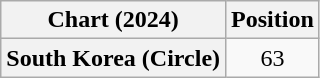<table class="wikitable plainrowheaders" style="text-align:center">
<tr>
<th scope="col">Chart (2024)</th>
<th scope="col">Position</th>
</tr>
<tr>
<th scope="row">South Korea (Circle)</th>
<td>63</td>
</tr>
</table>
